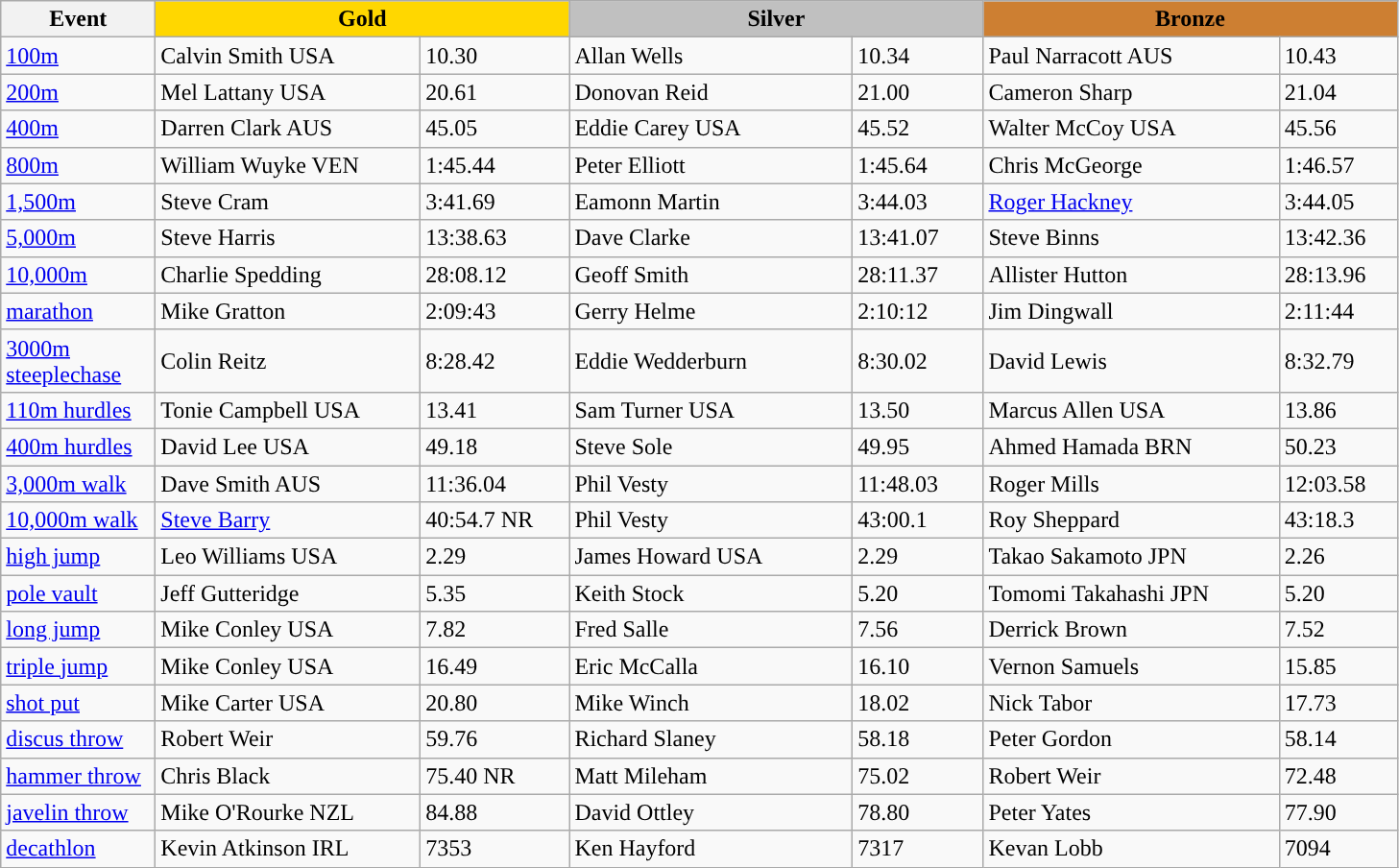<table class="wikitable" style="text-align:left">
<tr>
<th width=100>Event</th>
<th colspan="2" width="280" style="background:gold;">Gold</th>
<th colspan="2" width="280" style="background:silver;">Silver</th>
<th colspan="2" width="280" style="background:#CD7F32;">Bronze</th>
</tr>
<tr>
<td><a href='#'>100m</a></td>
<td>Calvin Smith USA</td>
<td>10.30</td>
<td> Allan Wells</td>
<td>10.34</td>
<td>Paul Narracott AUS</td>
<td>10.43</td>
</tr>
<tr>
<td><a href='#'>200m</a></td>
<td>Mel Lattany USA</td>
<td>20.61</td>
<td>Donovan Reid</td>
<td>21.00</td>
<td> Cameron Sharp</td>
<td>21.04</td>
</tr>
<tr>
<td><a href='#'>400m</a></td>
<td>Darren Clark AUS</td>
<td>45.05</td>
<td>Eddie Carey USA</td>
<td>45.52</td>
<td>Walter McCoy USA</td>
<td>45.56</td>
</tr>
<tr>
<td><a href='#'>800m</a></td>
<td>William Wuyke VEN</td>
<td>1:45.44</td>
<td>Peter Elliott</td>
<td>1:45.64</td>
<td>Chris McGeorge</td>
<td>1:46.57</td>
</tr>
<tr>
<td><a href='#'>1,500m</a></td>
<td>Steve Cram</td>
<td>3:41.69</td>
<td>Eamonn Martin</td>
<td>3:44.03</td>
<td> <a href='#'>Roger Hackney</a></td>
<td>3:44.05</td>
</tr>
<tr>
<td><a href='#'>5,000m</a></td>
<td>Steve Harris</td>
<td>13:38.63</td>
<td>Dave Clarke</td>
<td>13:41.07</td>
<td>Steve Binns</td>
<td>13:42.36</td>
</tr>
<tr>
<td><a href='#'>10,000m</a></td>
<td>Charlie Spedding</td>
<td>28:08.12</td>
<td>Geoff Smith</td>
<td>28:11.37</td>
<td>Allister Hutton</td>
<td>28:13.96</td>
</tr>
<tr>
<td><a href='#'>marathon</a></td>
<td>Mike Gratton</td>
<td>2:09:43</td>
<td>Gerry Helme</td>
<td>2:10:12</td>
<td> Jim Dingwall</td>
<td>2:11:44</td>
</tr>
<tr>
<td><a href='#'>3000m steeplechase</a></td>
<td>Colin Reitz</td>
<td>8:28.42</td>
<td>Eddie Wedderburn</td>
<td>8:30.02</td>
<td>David Lewis</td>
<td>8:32.79</td>
</tr>
<tr>
<td><a href='#'>110m hurdles</a></td>
<td>Tonie Campbell USA</td>
<td>13.41</td>
<td>Sam Turner USA</td>
<td>13.50</td>
<td>Marcus Allen USA</td>
<td>13.86</td>
</tr>
<tr>
<td><a href='#'>400m hurdles</a></td>
<td>David Lee USA</td>
<td>49.18</td>
<td>Steve Sole</td>
<td>49.95</td>
<td>Ahmed Hamada BRN</td>
<td>50.23</td>
</tr>
<tr>
<td><a href='#'>3,000m walk</a></td>
<td>Dave Smith AUS</td>
<td>11:36.04</td>
<td>Phil Vesty</td>
<td>11:48.03</td>
<td>Roger Mills</td>
<td>12:03.58</td>
</tr>
<tr>
<td><a href='#'>10,000m walk</a></td>
<td> <a href='#'>Steve Barry</a></td>
<td>40:54.7 NR</td>
<td>Phil Vesty</td>
<td>43:00.1</td>
<td>Roy Sheppard</td>
<td>43:18.3</td>
</tr>
<tr>
<td><a href='#'>high jump</a></td>
<td>Leo Williams USA</td>
<td>2.29</td>
<td>James Howard USA</td>
<td>2.29</td>
<td>Takao Sakamoto JPN</td>
<td>2.26</td>
</tr>
<tr>
<td><a href='#'>pole vault</a></td>
<td>Jeff Gutteridge</td>
<td>5.35</td>
<td>Keith Stock</td>
<td>5.20</td>
<td>Tomomi Takahashi JPN</td>
<td>5.20</td>
</tr>
<tr>
<td><a href='#'>long jump</a></td>
<td>Mike Conley USA</td>
<td>7.82</td>
<td>Fred Salle</td>
<td>7.56</td>
<td>Derrick Brown</td>
<td>7.52</td>
</tr>
<tr>
<td><a href='#'>triple jump</a></td>
<td>Mike Conley USA</td>
<td>16.49</td>
<td>Eric McCalla</td>
<td>16.10</td>
<td>Vernon Samuels</td>
<td>15.85</td>
</tr>
<tr>
<td><a href='#'>shot put</a></td>
<td>Mike Carter USA</td>
<td>20.80</td>
<td>Mike Winch</td>
<td>18.02</td>
<td>Nick Tabor</td>
<td>17.73</td>
</tr>
<tr>
<td><a href='#'>discus throw</a></td>
<td>Robert Weir</td>
<td>59.76</td>
<td>Richard Slaney</td>
<td>58.18</td>
<td>Peter Gordon</td>
<td>58.14</td>
</tr>
<tr>
<td><a href='#'>hammer throw</a></td>
<td> Chris Black</td>
<td>75.40 NR</td>
<td>Matt Mileham</td>
<td>75.02</td>
<td>Robert Weir</td>
<td>72.48</td>
</tr>
<tr>
<td><a href='#'>javelin throw</a></td>
<td>Mike O'Rourke NZL</td>
<td>84.88</td>
<td>David Ottley</td>
<td>78.80</td>
<td>Peter Yates</td>
<td>77.90</td>
</tr>
<tr>
<td><a href='#'>decathlon</a></td>
<td>Kevin Atkinson IRL</td>
<td>7353</td>
<td>Ken Hayford</td>
<td>7317</td>
<td>Kevan Lobb</td>
<td>7094</td>
</tr>
</table>
